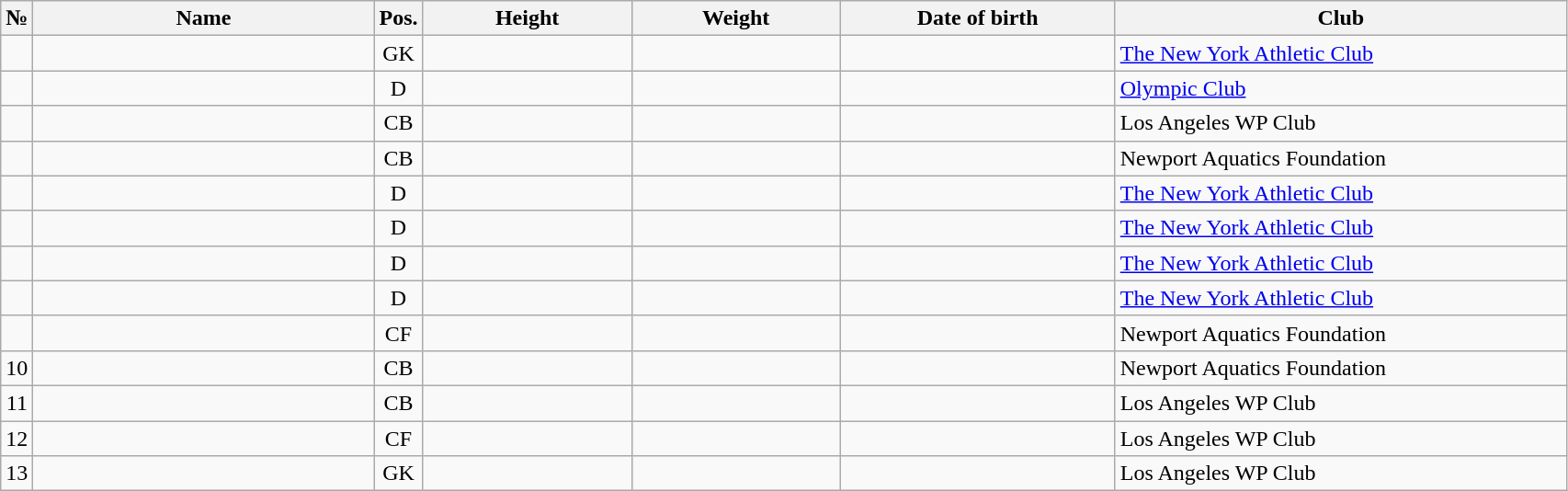<table class="wikitable sortable" style="font-size:100%; text-align:center;">
<tr>
<th>№</th>
<th style="width:15em;text-align:center;">Name</th>
<th>Pos.</th>
<th style="width:9em">Height</th>
<th style="width:9em">Weight</th>
<th style="width:12em">Date of birth</th>
<th style="width:20em">Club</th>
</tr>
<tr>
<td></td>
<td style="text-align:left;"></td>
<td>GK</td>
<td></td>
<td></td>
<td style="text-align:right;"></td>
<td style="text-align:left;"> <a href='#'>The New York Athletic Club</a></td>
</tr>
<tr>
<td></td>
<td style="text-align:left;"></td>
<td>D</td>
<td></td>
<td></td>
<td style="text-align:right;"></td>
<td style="text-align:left;"> <a href='#'>Olympic Club</a></td>
</tr>
<tr>
<td></td>
<td style="text-align:left;"></td>
<td>CB</td>
<td></td>
<td></td>
<td style="text-align:right;"></td>
<td style="text-align:left;"> Los Angeles WP Club</td>
</tr>
<tr>
<td></td>
<td style="text-align:left;"></td>
<td>CB</td>
<td></td>
<td></td>
<td style="text-align:right;"></td>
<td style="text-align:left;"> Newport Aquatics Foundation</td>
</tr>
<tr>
<td></td>
<td style="text-align:left;"></td>
<td>D</td>
<td></td>
<td></td>
<td style="text-align:right;"></td>
<td style="text-align:left;"> <a href='#'>The New York Athletic Club</a></td>
</tr>
<tr>
<td></td>
<td style="text-align:left;"></td>
<td>D</td>
<td></td>
<td></td>
<td style="text-align:right;"></td>
<td style="text-align:left;"> <a href='#'>The New York Athletic Club</a></td>
</tr>
<tr>
<td></td>
<td style="text-align:left;"></td>
<td>D</td>
<td></td>
<td></td>
<td style="text-align:right;"></td>
<td style="text-align:left;"> <a href='#'>The New York Athletic Club</a></td>
</tr>
<tr>
<td></td>
<td style="text-align:left;"></td>
<td>D</td>
<td></td>
<td></td>
<td style="text-align:right;"></td>
<td style="text-align:left;"> <a href='#'>The New York Athletic Club</a></td>
</tr>
<tr>
<td></td>
<td style="text-align:left;"></td>
<td>CF</td>
<td></td>
<td></td>
<td style="text-align:right;"></td>
<td style="text-align:left;"> Newport Aquatics Foundation</td>
</tr>
<tr>
<td>10</td>
<td style="text-align:left;"></td>
<td>CB</td>
<td></td>
<td></td>
<td style="text-align:right;"></td>
<td style="text-align:left;"> Newport Aquatics Foundation</td>
</tr>
<tr>
<td>11</td>
<td style="text-align:left;"></td>
<td>CB</td>
<td></td>
<td></td>
<td style="text-align:right;"></td>
<td style="text-align:left;"> Los Angeles WP Club</td>
</tr>
<tr>
<td>12</td>
<td style="text-align:left;"></td>
<td>CF</td>
<td></td>
<td></td>
<td style="text-align:right;"></td>
<td style="text-align:left;"> Los Angeles WP Club</td>
</tr>
<tr>
<td>13</td>
<td style="text-align:left;"></td>
<td>GK</td>
<td></td>
<td></td>
<td style="text-align:right;"></td>
<td style="text-align:left;"> Los Angeles WP Club</td>
</tr>
</table>
